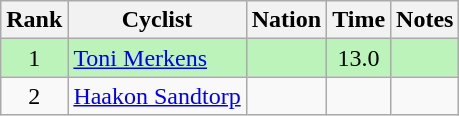<table class="wikitable sortable" style="text-align:center">
<tr>
<th>Rank</th>
<th>Cyclist</th>
<th>Nation</th>
<th>Time</th>
<th>Notes</th>
</tr>
<tr style="background:#bbf3bb;">
<td>1</td>
<td align=left><a href='#'>Toni Merkens</a></td>
<td align=left></td>
<td>13.0</td>
<td></td>
</tr>
<tr>
<td>2</td>
<td align=left><a href='#'>Haakon Sandtorp</a></td>
<td align=left></td>
<td></td>
<td></td>
</tr>
</table>
